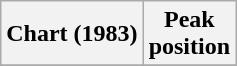<table class="wikitable sortable plainrowheaders" style="text-align:center">
<tr>
<th>Chart (1983)</th>
<th>Peak<br>position</th>
</tr>
<tr>
</tr>
</table>
